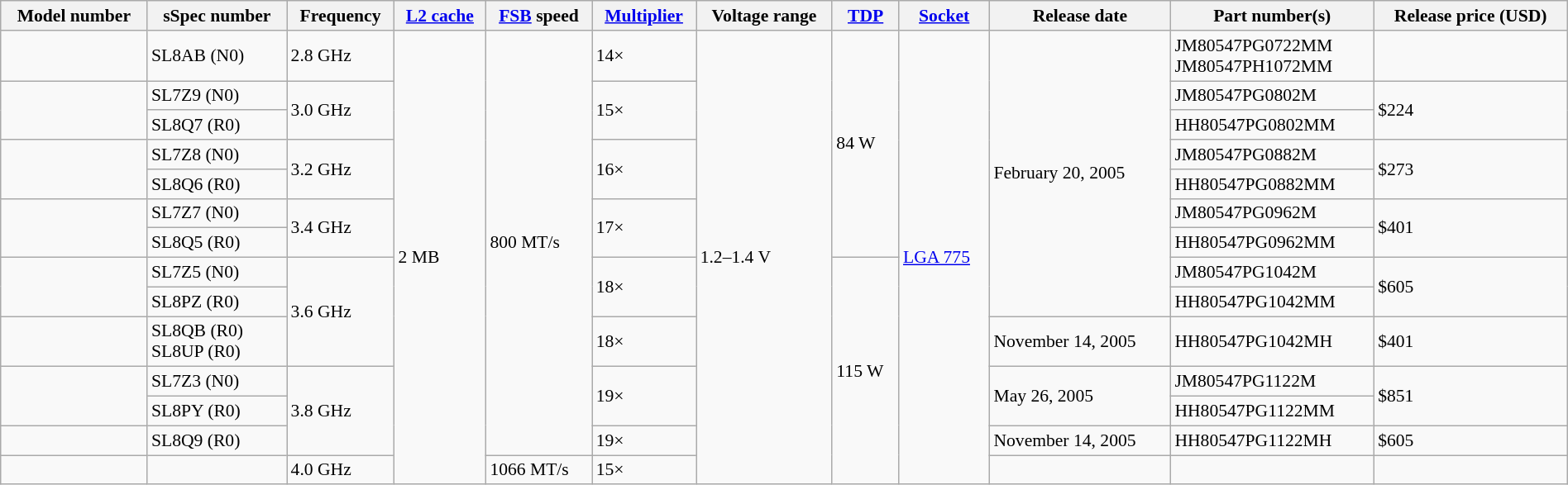<table class="wikitable" style="font-size:90%;" width=100%>
<tr>
<th>Model number</th>
<th>sSpec number</th>
<th>Frequency</th>
<th><a href='#'>L2 cache</a></th>
<th><a href='#'>FSB</a> speed</th>
<th><a href='#'>Multiplier</a></th>
<th>Voltage range</th>
<th><a href='#'>TDP</a></th>
<th><a href='#'>Socket</a></th>
<th>Release date</th>
<th>Part number(s)</th>
<th>Release price (USD)</th>
</tr>
<tr>
<td></td>
<td>SL8AB (N0)</td>
<td>2.8 GHz</td>
<td rowspan="14">2 MB</td>
<td rowspan="13">800 MT/s</td>
<td>14×</td>
<td rowspan="14">1.2–1.4 V</td>
<td rowspan="7">84 W</td>
<td rowspan="14"><a href='#'>LGA 775</a></td>
<td rowspan="9">February 20, 2005</td>
<td>JM80547PG0722MM<br>JM80547PH1072MM</td>
<td></td>
</tr>
<tr>
<td rowspan=2></td>
<td>SL7Z9 (N0)</td>
<td rowspan=2>3.0 GHz</td>
<td rowspan="2">15×</td>
<td>JM80547PG0802M</td>
<td rowspan=2>$224</td>
</tr>
<tr>
<td>SL8Q7 (R0)</td>
<td>HH80547PG0802MM</td>
</tr>
<tr>
<td rowspan=2></td>
<td>SL7Z8 (N0)</td>
<td rowspan=2>3.2 GHz</td>
<td rowspan="2">16×</td>
<td>JM80547PG0882M</td>
<td rowspan=2>$273</td>
</tr>
<tr>
<td>SL8Q6 (R0)</td>
<td>HH80547PG0882MM</td>
</tr>
<tr>
<td rowspan=2></td>
<td>SL7Z7 (N0)</td>
<td rowspan=2>3.4 GHz</td>
<td rowspan="2">17×</td>
<td>JM80547PG0962M</td>
<td rowspan=2>$401</td>
</tr>
<tr>
<td>SL8Q5 (R0)</td>
<td>HH80547PG0962MM</td>
</tr>
<tr>
<td rowspan=2></td>
<td>SL7Z5 (N0)</td>
<td rowspan="3">3.6 GHz</td>
<td rowspan="2">18×</td>
<td rowspan="7">115 W</td>
<td>JM80547PG1042M</td>
<td rowspan=2>$605</td>
</tr>
<tr>
<td>SL8PZ (R0)</td>
<td>HH80547PG1042MM</td>
</tr>
<tr>
<td></td>
<td>SL8QB (R0)<br>SL8UP (R0)</td>
<td>18×</td>
<td>November 14, 2005</td>
<td>HH80547PG1042MH</td>
<td>$401</td>
</tr>
<tr>
<td rowspan=2></td>
<td>SL7Z3 (N0)</td>
<td rowspan="3">3.8 GHz</td>
<td rowspan="2">19×</td>
<td rowspan="2">May 26, 2005</td>
<td>JM80547PG1122M</td>
<td rowspan=2>$851</td>
</tr>
<tr>
<td>SL8PY (R0)</td>
<td>HH80547PG1122MM</td>
</tr>
<tr>
<td></td>
<td>SL8Q9 (R0)</td>
<td>19×</td>
<td>November 14, 2005</td>
<td>HH80547PG1122MH</td>
<td>$605</td>
</tr>
<tr>
<td></td>
<td></td>
<td>4.0 GHz</td>
<td>1066 MT/s</td>
<td>15×</td>
<td></td>
<td></td>
<td></td>
</tr>
</table>
